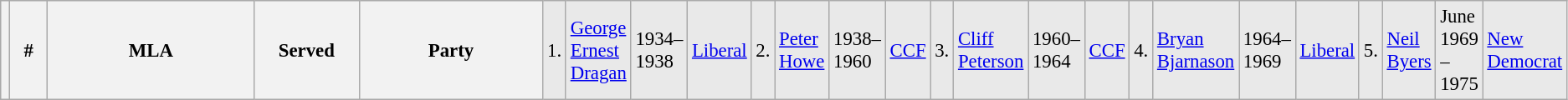<table class="wikitable" style="font-size: 95%; clear:both">
<tr style="background-color:#E9E9E9">
<th></th>
<th style="width: 25px">#</th>
<th style="width: 170px">MLA</th>
<th style="width: 80px">Served</th>
<th style="width: 150px">Party<br></th>
<td>1.</td>
<td><a href='#'>George Ernest Dragan</a></td>
<td>1934–1938</td>
<td><a href='#'>Liberal</a><br></td>
<td>2.</td>
<td><a href='#'>Peter Howe</a></td>
<td>1938–1960</td>
<td><a href='#'>CCF</a><br></td>
<td>3.</td>
<td><a href='#'>Cliff Peterson</a></td>
<td>1960–1964</td>
<td><a href='#'>CCF</a><br></td>
<td>4.</td>
<td><a href='#'>Bryan Bjarnason</a></td>
<td>1964–1969</td>
<td><a href='#'>Liberal</a><br></td>
<td>5.</td>
<td><a href='#'>Neil Byers</a></td>
<td>June 1969 – 1975</td>
<td><a href='#'>New Democrat</a></td>
</tr>
</table>
